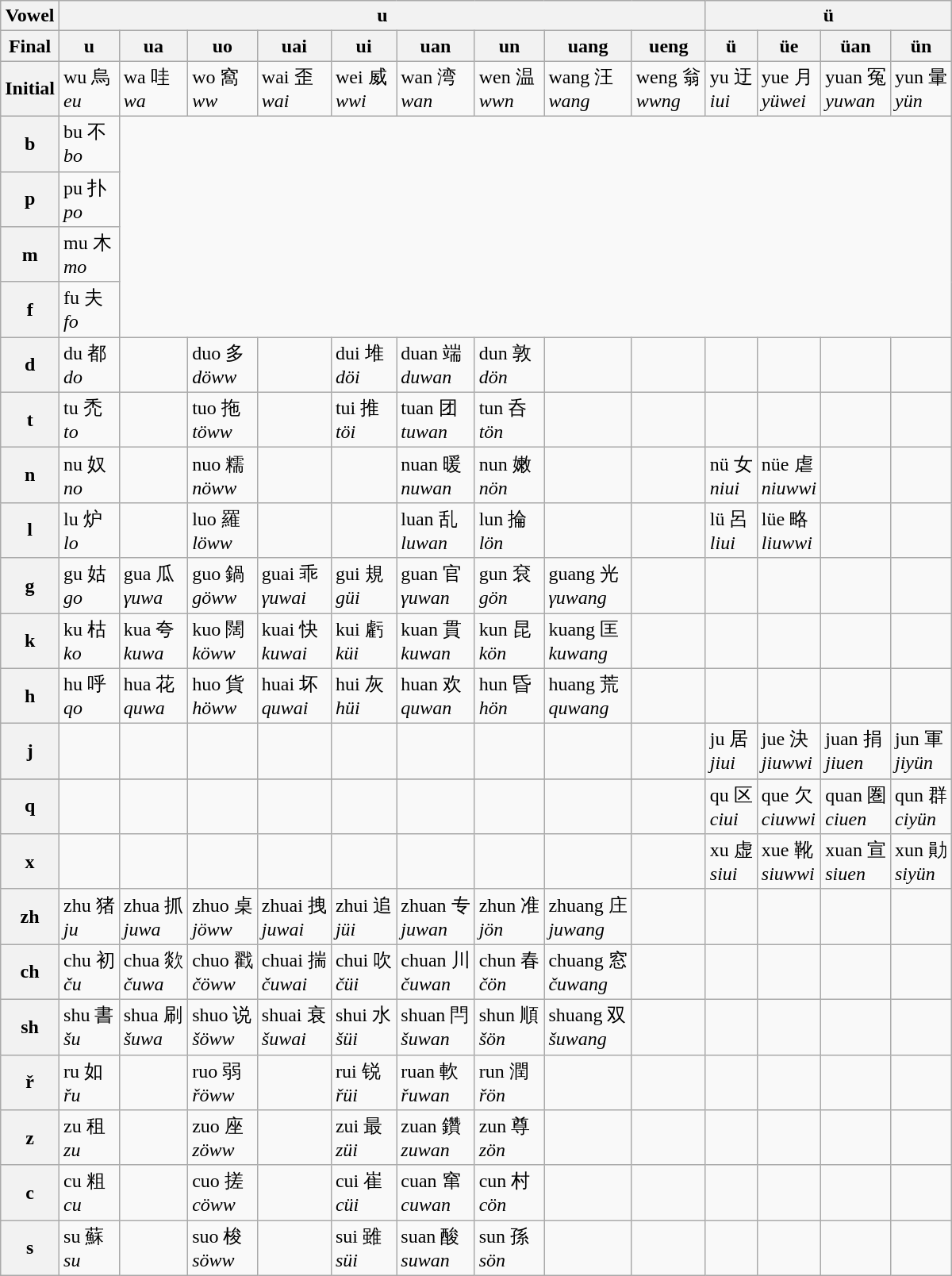<table class="wikitable">
<tr>
<th>Vowel</th>
<th colspan="9">u</th>
<th colspan="4">ü</th>
</tr>
<tr>
<th>Final</th>
<th>u</th>
<th>ua</th>
<th>uo</th>
<th>uai</th>
<th>ui</th>
<th>uan</th>
<th>un</th>
<th>uang</th>
<th>ueng</th>
<th>ü</th>
<th>üe</th>
<th>üan</th>
<th>ün</th>
</tr>
<tr>
<th>Initial</th>
<td>wu 烏<br><em>eu</em></td>
<td>wa 哇<br><em>wa</em></td>
<td>wo 窩<br><em>ww</em></td>
<td>wai 歪<br><em>wai</em></td>
<td>wei 威<br><em>wwi</em></td>
<td>wan 湾<br><em>wan</em></td>
<td>wen 温<br><em>wwn</em></td>
<td>wang 汪<br><em>wang</em></td>
<td>weng 翁<br><em>wwng</em></td>
<td>yu 迂<br><em>iui</em></td>
<td>yue 月<br><em>yüwei</em></td>
<td>yuan 冤<br><em>yuwan</em></td>
<td>yun 暈<br><em>yün</em></td>
</tr>
<tr>
<th> b</th>
<td>bu 不<br><em>bo</em></td>
</tr>
<tr>
<th> p</th>
<td>pu 扑<br><em>po</em></td>
</tr>
<tr>
<th> m</th>
<td>mu 木<br><em>mo</em></td>
</tr>
<tr>
<th> f</th>
<td>fu 夫<br><em>fo</em></td>
</tr>
<tr>
<th> d</th>
<td>du 都<br><em>do</em></td>
<td></td>
<td>duo 多<br><em>döww</em></td>
<td></td>
<td>dui 堆<br><em>döi</em></td>
<td>duan 端<br><em>duwan</em></td>
<td>dun 敦<br><em>dön</em></td>
<td></td>
<td></td>
<td></td>
<td></td>
<td></td>
<td></td>
</tr>
<tr>
<th> t</th>
<td>tu 禿<br><em>to</em></td>
<td></td>
<td>tuo 拖<br><em>töww</em></td>
<td></td>
<td>tui 推<br><em>töi</em></td>
<td>tuan 团<br><em>tuwan</em></td>
<td>tun 呑<br><em>tön</em></td>
<td></td>
<td></td>
<td></td>
<td></td>
<td></td>
<td></td>
</tr>
<tr>
<th> n</th>
<td>nu 奴<br><em>no</em></td>
<td></td>
<td>nuo 糯<br><em>nöww</em></td>
<td></td>
<td></td>
<td>nuan 暖<br><em>nuwan</em></td>
<td>nun 嫩<br><em>nön</em></td>
<td></td>
<td></td>
<td>nü 女<br><em>niui</em></td>
<td>nüe 虐<br><em>niuwwi</em></td>
<td></td>
<td></td>
</tr>
<tr>
<th> l</th>
<td>lu 炉<br><em>lo</em></td>
<td></td>
<td>luo 羅<br><em>löww</em></td>
<td></td>
<td></td>
<td>luan 乱<br><em>luwan</em></td>
<td>lun 掄<br><em>lön</em></td>
<td></td>
<td></td>
<td>lü 呂<br><em>liui</em></td>
<td>lüe 略<br><em>liuwwi</em></td>
<td></td>
<td></td>
</tr>
<tr>
<th> g</th>
<td>gu 姑<br><em>go</em></td>
<td>gua 瓜<br><em>γuwa</em></td>
<td>guo 鍋<br><em>göww</em></td>
<td>guai 乖<br><em>γuwai</em></td>
<td>gui 規<br><em>güi</em></td>
<td>guan 官<br><em>γuwan</em></td>
<td>gun 袞<br><em>gön</em></td>
<td>guang 光<br><em>γuwang</em></td>
<td></td>
<td></td>
<td></td>
<td></td>
<td></td>
</tr>
<tr>
<th> k</th>
<td>ku 枯<br><em>ko</em></td>
<td>kua 夸<br><em>kuwa</em></td>
<td>kuo 闊<br><em>köww</em></td>
<td>kuai 快<br><em>kuwai</em></td>
<td>kui 虧<br><em>küi</em></td>
<td>kuan 貫<br><em>kuwan</em></td>
<td>kun 昆<br><em>kön</em></td>
<td>kuang 匡<br><em>kuwang</em></td>
<td></td>
<td></td>
<td></td>
<td></td>
<td></td>
</tr>
<tr>
<th> h</th>
<td>hu 呼<br><em>qo</em></td>
<td>hua 花<br><em>quwa</em></td>
<td>huo 貨<br><em>höww</em></td>
<td>huai 坏<br><em>quwai</em></td>
<td>hui 灰<br><em>hüi</em></td>
<td>huan 欢<br><em>quwan</em></td>
<td>hun 昏<br><em>hön</em></td>
<td>huang 荒<br><em>quwang</em></td>
<td></td>
<td></td>
<td></td>
<td></td>
<td></td>
</tr>
<tr>
<th> j</th>
<td></td>
<td></td>
<td></td>
<td></td>
<td></td>
<td></td>
<td></td>
<td></td>
<td></td>
<td>ju 居<br><em>jiui</em></td>
<td>jue 決<br><em>jiuwwi</em></td>
<td>juan 捐<br><em>jiuen</em></td>
<td>jun 軍<br><em>jiyün</em></td>
</tr>
<tr>
</tr>
<tr>
<th> q</th>
<td></td>
<td></td>
<td></td>
<td></td>
<td></td>
<td></td>
<td></td>
<td></td>
<td></td>
<td>qu 区<br><em>ciui</em></td>
<td>que 欠<br><em>ciuwwi</em></td>
<td>quan 圏<br><em>ciuen</em></td>
<td>qun 群<br><em>ciyün</em></td>
</tr>
<tr>
<th> x</th>
<td></td>
<td></td>
<td></td>
<td></td>
<td></td>
<td></td>
<td></td>
<td></td>
<td></td>
<td>xu 虚<br><em>siui</em></td>
<td>xue 靴<br><em>siuwwi</em></td>
<td>xuan 宣<br><em>siuen</em></td>
<td>xun 勛<br><em>siyün</em></td>
</tr>
<tr>
<th>zh</th>
<td>zhu 猪<br><em>ju</em></td>
<td>zhua 抓<br><em>juwa</em></td>
<td>zhuo 桌<br><em>jöww</em></td>
<td>zhuai 拽<br><em>juwai</em></td>
<td>zhui 追<br><em>jüi</em></td>
<td>zhuan 专<br><em>juwan</em></td>
<td>zhun 准<br><em>jön</em></td>
<td>zhuang 庄<br><em>juwang</em></td>
<td></td>
<td></td>
<td></td>
<td></td>
<td></td>
</tr>
<tr>
<th>ch</th>
<td>chu 初<br><em>ču</em></td>
<td>chua 欻<br><em>čuwa</em></td>
<td>chuo 戳<br><em>čöww</em></td>
<td>chuai 揣<br><em>čuwai</em></td>
<td>chui 吹<br><em>čüi</em></td>
<td>chuan 川<br><em>čuwan</em></td>
<td>chun 春<br><em>čön</em></td>
<td>chuang 窓<br><em>čuwang</em></td>
<td></td>
<td></td>
<td></td>
<td></td>
<td></td>
</tr>
<tr>
<th>sh</th>
<td>shu 書<br><em>šu</em></td>
<td>shua 刷<br><em>šuwa</em></td>
<td>shuo 说<br><em>šöww</em></td>
<td>shuai 衰<br><em>šuwai</em></td>
<td>shui 水<br><em>šüi</em></td>
<td>shuan 閂<br><em>šuwan</em></td>
<td>shun 順<br><em>šön</em></td>
<td>shuang 双<br><em>šuwang</em></td>
<td></td>
<td></td>
<td></td>
<td></td>
<td></td>
</tr>
<tr>
<th> ř</th>
<td>ru 如<br><em>řu</em></td>
<td></td>
<td>ruo 弱<br><em>řöww</em></td>
<td></td>
<td>rui 锐<br><em>řüi</em></td>
<td>ruan 軟<br><em>řuwan</em></td>
<td>run 潤<br><em>řön</em></td>
<td></td>
<td></td>
<td></td>
<td></td>
<td></td>
<td></td>
</tr>
<tr>
<th>z</th>
<td>zu 租<br><em>zu</em></td>
<td></td>
<td>zuo 座<br><em>zöww</em></td>
<td></td>
<td>zui 最<br><em>züi</em></td>
<td>zuan 鑽<br><em>zuwan</em></td>
<td>zun 尊<br><em>zön</em></td>
<td></td>
<td></td>
<td></td>
<td></td>
<td></td>
<td></td>
</tr>
<tr>
<th>c</th>
<td>cu 粗<br><em>cu</em></td>
<td></td>
<td>cuo 搓<br><em>cöww</em></td>
<td></td>
<td>cui 崔<br><em>cüi</em></td>
<td>cuan 窜<br><em>cuwan</em></td>
<td>cun 村<br><em>cön</em></td>
<td></td>
<td></td>
<td></td>
<td></td>
<td></td>
<td></td>
</tr>
<tr>
<th>s</th>
<td>su 蘇<br><em>su</em></td>
<td></td>
<td>suo 梭<br><em>söww</em></td>
<td></td>
<td>sui 雖<br><em>süi</em></td>
<td>suan 酸<br><em>suwan</em></td>
<td>sun 孫<br><em>sön</em></td>
<td></td>
<td></td>
<td></td>
<td></td>
<td></td>
<td></td>
</tr>
</table>
